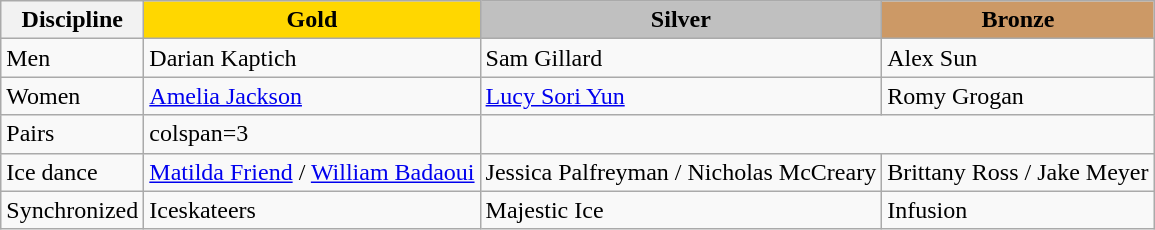<table class="wikitable">
<tr>
<th>Discipline</th>
<td align=center bgcolor=gold><strong>Gold</strong></td>
<td align=center bgcolor=silver><strong>Silver</strong></td>
<td align=center bgcolor=cc9966><strong>Bronze</strong></td>
</tr>
<tr>
<td>Men</td>
<td>Darian Kaptich</td>
<td>Sam Gillard</td>
<td>Alex Sun</td>
</tr>
<tr>
<td>Women</td>
<td><a href='#'>Amelia Jackson</a></td>
<td><a href='#'>Lucy Sori Yun</a></td>
<td>Romy Grogan</td>
</tr>
<tr>
<td>Pairs</td>
<td>colspan=3 </td>
</tr>
<tr>
<td>Ice dance</td>
<td><a href='#'>Matilda Friend</a> / <a href='#'>William Badaoui</a></td>
<td>Jessica Palfreyman / Nicholas McCreary</td>
<td>Brittany Ross / Jake Meyer</td>
</tr>
<tr>
<td>Synchronized</td>
<td>Iceskateers</td>
<td>Majestic Ice</td>
<td>Infusion</td>
</tr>
</table>
